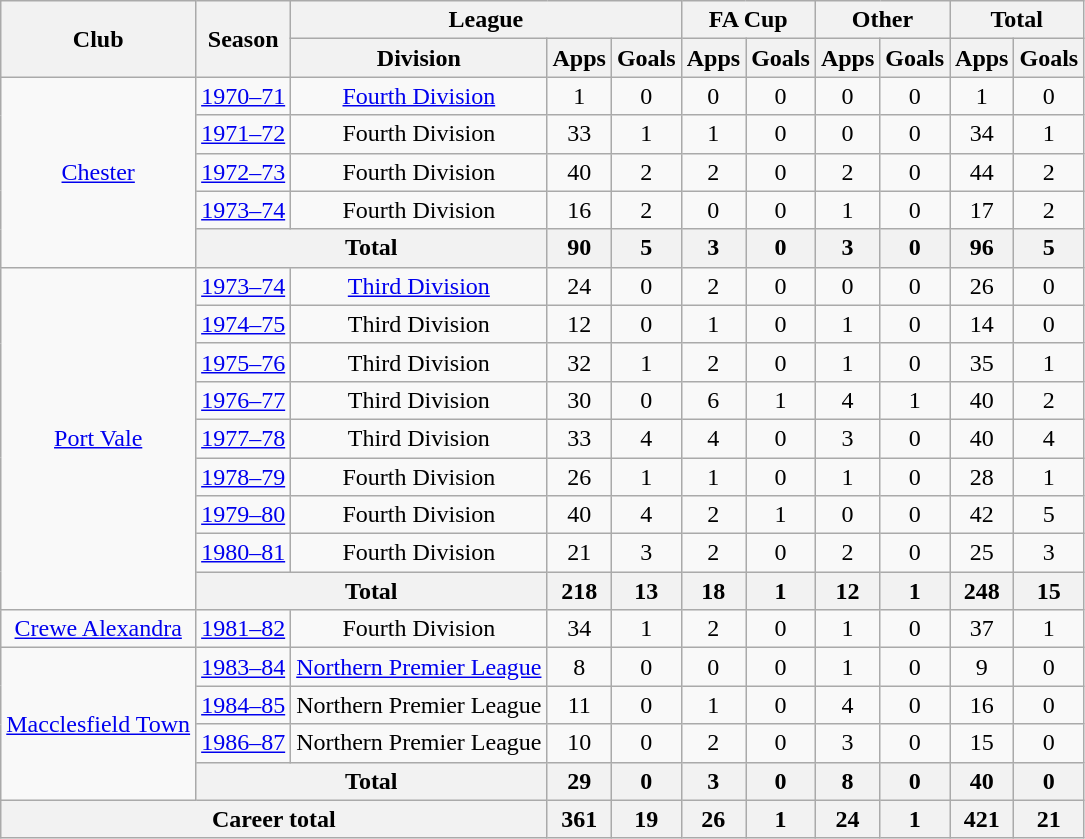<table class="wikitable" style="text-align: center;">
<tr>
<th rowspan="2">Club</th>
<th rowspan="2">Season</th>
<th colspan="3">League</th>
<th colspan="2">FA Cup</th>
<th colspan="2">Other</th>
<th colspan="2">Total</th>
</tr>
<tr>
<th>Division</th>
<th>Apps</th>
<th>Goals</th>
<th>Apps</th>
<th>Goals</th>
<th>Apps</th>
<th>Goals</th>
<th>Apps</th>
<th>Goals</th>
</tr>
<tr>
<td rowspan="5"><a href='#'>Chester</a></td>
<td><a href='#'>1970–71</a></td>
<td><a href='#'>Fourth Division</a></td>
<td>1</td>
<td>0</td>
<td>0</td>
<td>0</td>
<td>0</td>
<td>0</td>
<td>1</td>
<td>0</td>
</tr>
<tr>
<td><a href='#'>1971–72</a></td>
<td>Fourth Division</td>
<td>33</td>
<td>1</td>
<td>1</td>
<td>0</td>
<td>0</td>
<td>0</td>
<td>34</td>
<td>1</td>
</tr>
<tr>
<td><a href='#'>1972–73</a></td>
<td>Fourth Division</td>
<td>40</td>
<td>2</td>
<td>2</td>
<td>0</td>
<td>2</td>
<td>0</td>
<td>44</td>
<td>2</td>
</tr>
<tr>
<td><a href='#'>1973–74</a></td>
<td>Fourth Division</td>
<td>16</td>
<td>2</td>
<td>0</td>
<td>0</td>
<td>1</td>
<td>0</td>
<td>17</td>
<td>2</td>
</tr>
<tr>
<th colspan="2">Total</th>
<th>90</th>
<th>5</th>
<th>3</th>
<th>0</th>
<th>3</th>
<th>0</th>
<th>96</th>
<th>5</th>
</tr>
<tr>
<td rowspan="9"><a href='#'>Port Vale</a></td>
<td><a href='#'>1973–74</a></td>
<td><a href='#'>Third Division</a></td>
<td>24</td>
<td>0</td>
<td>2</td>
<td>0</td>
<td>0</td>
<td>0</td>
<td>26</td>
<td>0</td>
</tr>
<tr>
<td><a href='#'>1974–75</a></td>
<td>Third Division</td>
<td>12</td>
<td>0</td>
<td>1</td>
<td>0</td>
<td>1</td>
<td>0</td>
<td>14</td>
<td>0</td>
</tr>
<tr>
<td><a href='#'>1975–76</a></td>
<td>Third Division</td>
<td>32</td>
<td>1</td>
<td>2</td>
<td>0</td>
<td>1</td>
<td>0</td>
<td>35</td>
<td>1</td>
</tr>
<tr>
<td><a href='#'>1976–77</a></td>
<td>Third Division</td>
<td>30</td>
<td>0</td>
<td>6</td>
<td>1</td>
<td>4</td>
<td>1</td>
<td>40</td>
<td>2</td>
</tr>
<tr>
<td><a href='#'>1977–78</a></td>
<td>Third Division</td>
<td>33</td>
<td>4</td>
<td>4</td>
<td>0</td>
<td>3</td>
<td>0</td>
<td>40</td>
<td>4</td>
</tr>
<tr>
<td><a href='#'>1978–79</a></td>
<td>Fourth Division</td>
<td>26</td>
<td>1</td>
<td>1</td>
<td>0</td>
<td>1</td>
<td>0</td>
<td>28</td>
<td>1</td>
</tr>
<tr>
<td><a href='#'>1979–80</a></td>
<td>Fourth Division</td>
<td>40</td>
<td>4</td>
<td>2</td>
<td>1</td>
<td>0</td>
<td>0</td>
<td>42</td>
<td>5</td>
</tr>
<tr>
<td><a href='#'>1980–81</a></td>
<td>Fourth Division</td>
<td>21</td>
<td>3</td>
<td>2</td>
<td>0</td>
<td>2</td>
<td>0</td>
<td>25</td>
<td>3</td>
</tr>
<tr>
<th colspan="2">Total</th>
<th>218</th>
<th>13</th>
<th>18</th>
<th>1</th>
<th>12</th>
<th>1</th>
<th>248</th>
<th>15</th>
</tr>
<tr>
<td><a href='#'>Crewe Alexandra</a></td>
<td><a href='#'>1981–82</a></td>
<td>Fourth Division</td>
<td>34</td>
<td>1</td>
<td>2</td>
<td>0</td>
<td>1</td>
<td>0</td>
<td>37</td>
<td>1</td>
</tr>
<tr>
<td rowspan="4"><a href='#'>Macclesfield Town</a></td>
<td><a href='#'>1983–84</a></td>
<td><a href='#'>Northern Premier League</a></td>
<td>8</td>
<td>0</td>
<td>0</td>
<td>0</td>
<td>1</td>
<td>0</td>
<td>9</td>
<td>0</td>
</tr>
<tr>
<td><a href='#'>1984–85</a></td>
<td>Northern Premier League</td>
<td>11</td>
<td>0</td>
<td>1</td>
<td>0</td>
<td>4</td>
<td>0</td>
<td>16</td>
<td>0</td>
</tr>
<tr>
<td><a href='#'>1986–87</a></td>
<td>Northern Premier League</td>
<td>10</td>
<td>0</td>
<td>2</td>
<td>0</td>
<td>3</td>
<td>0</td>
<td>15</td>
<td>0</td>
</tr>
<tr>
<th colspan="2">Total</th>
<th>29</th>
<th>0</th>
<th>3</th>
<th>0</th>
<th>8</th>
<th>0</th>
<th>40</th>
<th>0</th>
</tr>
<tr>
<th colspan="3">Career total</th>
<th>361</th>
<th>19</th>
<th>26</th>
<th>1</th>
<th>24</th>
<th>1</th>
<th>421</th>
<th>21</th>
</tr>
</table>
